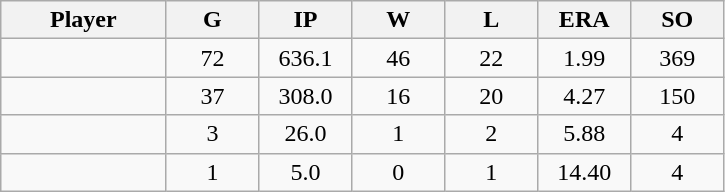<table class="wikitable sortable">
<tr>
<th bgcolor="#DDDDFF" width="16%">Player</th>
<th bgcolor="#DDDDFF" width="9%">G</th>
<th bgcolor="#DDDDFF" width="9%">IP</th>
<th bgcolor="#DDDDFF" width="9%">W</th>
<th bgcolor="#DDDDFF" width="9%">L</th>
<th bgcolor="#DDDDFF" width="9%">ERA</th>
<th bgcolor="#DDDDFF" width="9%">SO</th>
</tr>
<tr align="center">
<td></td>
<td>72</td>
<td>636.1</td>
<td>46</td>
<td>22</td>
<td>1.99</td>
<td>369</td>
</tr>
<tr align="center">
<td></td>
<td>37</td>
<td>308.0</td>
<td>16</td>
<td>20</td>
<td>4.27</td>
<td>150</td>
</tr>
<tr align="center">
<td></td>
<td>3</td>
<td>26.0</td>
<td>1</td>
<td>2</td>
<td>5.88</td>
<td>4</td>
</tr>
<tr align="center">
<td></td>
<td>1</td>
<td>5.0</td>
<td>0</td>
<td>1</td>
<td>14.40</td>
<td>4</td>
</tr>
</table>
